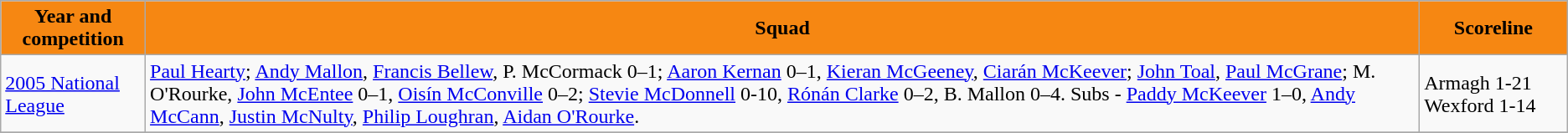<table class="wikitable">
<tr>
<th style="background:#F68712">Year and competition</th>
<th style="background:#F68712">Squad</th>
<th style="background:#F68712">Scoreline</th>
</tr>
<tr>
<td><a href='#'>2005 National League</a></td>
<td><a href='#'>Paul Hearty</a>; <a href='#'>Andy Mallon</a>, <a href='#'>Francis Bellew</a>, P. McCormack 0–1; <a href='#'>Aaron Kernan</a> 0–1, <a href='#'>Kieran McGeeney</a>, <a href='#'>Ciarán McKeever</a>; <a href='#'>John Toal</a>, <a href='#'>Paul McGrane</a>; M. O'Rourke, <a href='#'>John McEntee</a> 0–1, <a href='#'>Oisín McConville</a> 0–2; <a href='#'>Stevie McDonnell</a> 0-10, <a href='#'>Rónán Clarke</a> 0–2, B. Mallon 0–4. Subs - <a href='#'>Paddy McKeever</a> 1–0, <a href='#'>Andy McCann</a>, <a href='#'>Justin McNulty</a>, <a href='#'>Philip Loughran</a>, <a href='#'>Aidan O'Rourke</a>.</td>
<td>Armagh 1-21 Wexford 1-14</td>
</tr>
<tr>
</tr>
</table>
